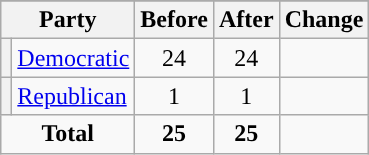<table class="wikitable" style="text-align:center;">
<tr>
</tr>
<tr>
<th colspan=2>Party</th>
<th>Before</th>
<th>After</th>
<th>Change</th>
</tr>
<tr>
<th style="background-color:"></th>
<td style="text-align:left;"><a href='#'>Democratic</a></td>
<td>24</td>
<td>24</td>
<td></td>
</tr>
<tr>
<th style="background-color:"></th>
<td style="text-align:left;"><a href='#'>Republican</a></td>
<td>1</td>
<td>1</td>
<td></td>
</tr>
<tr>
<td colspan=2><strong>Total</strong></td>
<td><strong>25</strong></td>
<td><strong>25</strong></td>
<td></td>
</tr>
</table>
